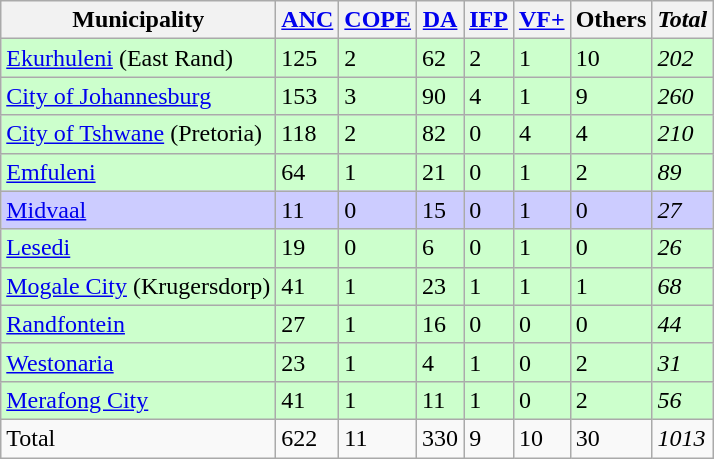<table class="wikitable">
<tr>
<th>Municipality</th>
<th><a href='#'>ANC</a></th>
<th><a href='#'>COPE</a></th>
<th><a href='#'>DA</a></th>
<th><a href='#'>IFP</a></th>
<th><a href='#'>VF+</a></th>
<th>Others</th>
<th><em>Total</em></th>
</tr>
<tr style="background:#cfc;">
<td><a href='#'>Ekurhuleni</a> (East Rand)</td>
<td>125</td>
<td>2</td>
<td>62</td>
<td>2</td>
<td>1</td>
<td>10</td>
<td><em>202</em></td>
</tr>
<tr style="background:#cfc;">
<td><a href='#'>City of Johannesburg</a></td>
<td>153</td>
<td>3</td>
<td>90</td>
<td>4</td>
<td>1</td>
<td>9</td>
<td><em>260</em></td>
</tr>
<tr style="background:#cfc;">
<td><a href='#'>City of Tshwane</a> (Pretoria)</td>
<td>118</td>
<td>2</td>
<td>82</td>
<td>0</td>
<td>4</td>
<td>4</td>
<td><em>210</em></td>
</tr>
<tr style="background:#cfc;">
<td><a href='#'>Emfuleni</a></td>
<td>64</td>
<td>1</td>
<td>21</td>
<td>0</td>
<td>1</td>
<td>2</td>
<td><em>89</em></td>
</tr>
<tr style="background:#ccf;">
<td><a href='#'>Midvaal</a></td>
<td>11</td>
<td>0</td>
<td>15</td>
<td>0</td>
<td>1</td>
<td>0</td>
<td><em>27</em></td>
</tr>
<tr style="background:#cfc;">
<td><a href='#'>Lesedi</a></td>
<td>19</td>
<td>0</td>
<td>6</td>
<td>0</td>
<td>1</td>
<td>0</td>
<td><em>26</em></td>
</tr>
<tr style="background:#cfc;">
<td><a href='#'>Mogale City</a> (Krugersdorp)</td>
<td>41</td>
<td>1</td>
<td>23</td>
<td>1</td>
<td>1</td>
<td>1</td>
<td><em>68</em></td>
</tr>
<tr style="background:#cfc;">
<td><a href='#'>Randfontein</a></td>
<td>27</td>
<td>1</td>
<td>16</td>
<td>0</td>
<td>0</td>
<td>0</td>
<td><em>44</em></td>
</tr>
<tr style="background:#cfc;">
<td><a href='#'>Westonaria</a></td>
<td>23</td>
<td>1</td>
<td>4</td>
<td>1</td>
<td>0</td>
<td>2</td>
<td><em>31</em></td>
</tr>
<tr style="background:#cfc;">
<td><a href='#'>Merafong City</a></td>
<td>41</td>
<td>1</td>
<td>11</td>
<td>1</td>
<td>0</td>
<td>2</td>
<td><em>56</em></td>
</tr>
<tr>
<td>Total</td>
<td>622</td>
<td>11</td>
<td>330</td>
<td>9</td>
<td>10</td>
<td>30</td>
<td><em>1013</em></td>
</tr>
</table>
